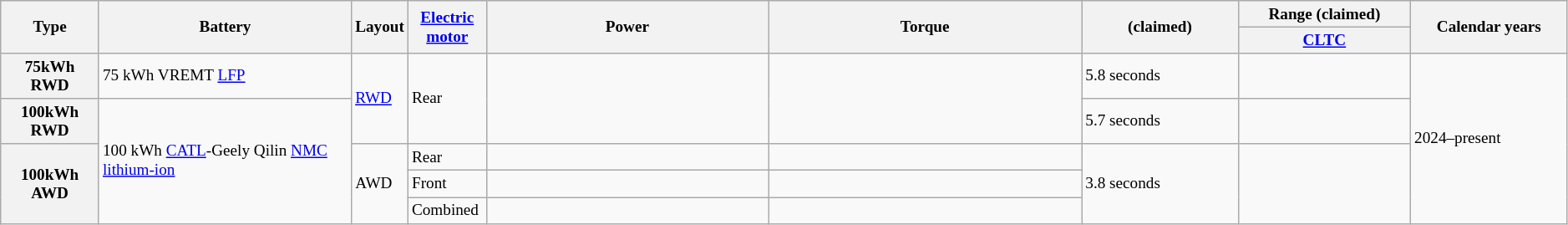<table class="wikitable" style="text-align:left; font-size:80%">
<tr>
<th rowspan="2">Type</th>
<th rowspan="2">Battery</th>
<th rowspan="2">Layout</th>
<th rowspan="2" width="5%"><a href='#'>Electric motor</a></th>
<th rowspan="2" width="18%">Power</th>
<th rowspan="2" width="20%">Torque</th>
<th rowspan="2" width="10%"> (claimed)</th>
<th width="11%">Range (claimed)</th>
<th rowspan="2" width="10%">Calendar years</th>
</tr>
<tr>
<th><a href='#'>CLTC</a></th>
</tr>
<tr>
<th>75kWh RWD</th>
<td>75 kWh VREMT <a href='#'>LFP</a></td>
<td rowspan="2"><a href='#'>RWD</a></td>
<td rowspan="2">Rear</td>
<td rowspan="2"></td>
<td rowspan="2"></td>
<td>5.8 seconds</td>
<td></td>
<td rowspan="5">2024–present</td>
</tr>
<tr>
<th>100kWh RWD</th>
<td rowspan="4">100 kWh <a href='#'>CATL</a>-Geely Qilin <a href='#'>NMC</a> <a href='#'>lithium-ion</a></td>
<td>5.7 seconds</td>
<td></td>
</tr>
<tr>
<th rowspan="3">100kWh AWD</th>
<td rowspan="3">AWD</td>
<td>Rear</td>
<td></td>
<td></td>
<td rowspan="3">3.8 seconds</td>
<td rowspan="3"></td>
</tr>
<tr>
<td>Front</td>
<td></td>
<td></td>
</tr>
<tr>
<td>Combined</td>
<td></td>
<td></td>
</tr>
</table>
